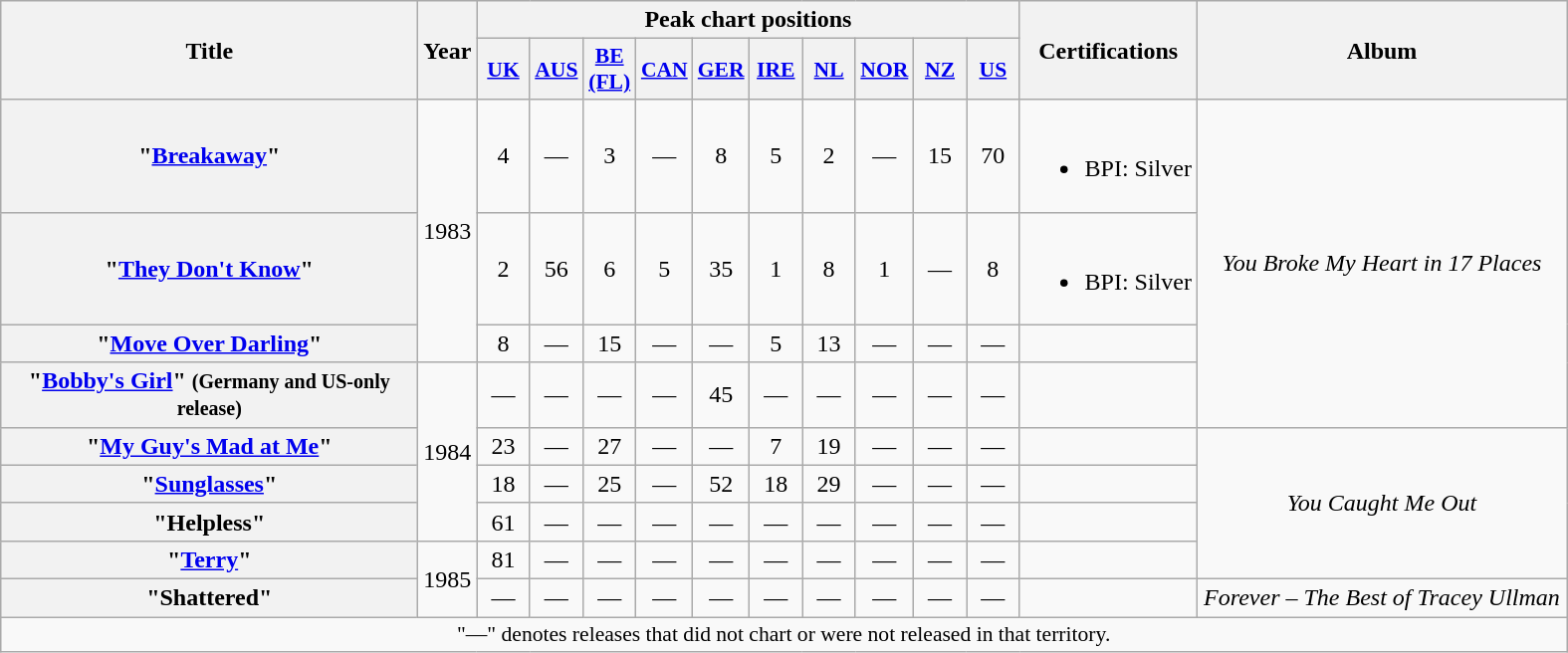<table class="wikitable plainrowheaders" style="text-align:center;">
<tr>
<th rowspan="2" scope="col" style="width:17em;">Title</th>
<th rowspan="2" scope="col" style="width:2em;">Year</th>
<th colspan="10">Peak chart positions</th>
<th rowspan="2">Certifications</th>
<th rowspan="2"  style="width:15em;">Album</th>
</tr>
<tr>
<th scope="col" style="width:2em;font-size:90%;"><a href='#'>UK</a><br></th>
<th scope="col" style="width:2em;font-size:90%;"><a href='#'>AUS</a><br></th>
<th scope="col" style="width:2em;font-size:90%;"><a href='#'>BE (FL)</a><br></th>
<th scope="col" style="width:2em;font-size:90%;"><a href='#'>CAN</a><br></th>
<th scope="col" style="width:2em;font-size:90%;"><a href='#'>GER</a><br></th>
<th scope="col" style="width:2em;font-size:90%;"><a href='#'>IRE</a><br></th>
<th scope="col" style="width:2em;font-size:90%;"><a href='#'>NL</a><br></th>
<th scope="col" style="width:2em;font-size:90%;"><a href='#'>NOR</a><br></th>
<th scope="col" style="width:2em;font-size:90%;"><a href='#'>NZ</a><br></th>
<th scope="col" style="width:2em;font-size:90%;"><a href='#'>US</a><br></th>
</tr>
<tr>
<th scope="row">"<a href='#'>Breakaway</a>"</th>
<td rowspan="3">1983</td>
<td>4</td>
<td>—</td>
<td>3</td>
<td>—</td>
<td>8</td>
<td>5</td>
<td>2</td>
<td>—</td>
<td>15</td>
<td>70</td>
<td><br><ul><li>BPI: Silver</li></ul></td>
<td rowspan="4"><em>You Broke My Heart in 17 Places</em></td>
</tr>
<tr>
<th scope="row">"<a href='#'>They Don't Know</a>"</th>
<td>2</td>
<td>56</td>
<td>6</td>
<td>5</td>
<td>35</td>
<td>1</td>
<td>8</td>
<td>1</td>
<td>—</td>
<td>8</td>
<td><br><ul><li>BPI: Silver</li></ul></td>
</tr>
<tr>
<th scope="row">"<a href='#'>Move Over Darling</a>"</th>
<td>8</td>
<td>—</td>
<td>15</td>
<td>—</td>
<td>—</td>
<td>5</td>
<td>13</td>
<td>—</td>
<td>—</td>
<td>—</td>
<td></td>
</tr>
<tr>
<th scope="row">"<a href='#'>Bobby's Girl</a>" <small>(Germany and US-only release)</small></th>
<td rowspan="4">1984</td>
<td>—</td>
<td>—</td>
<td>—</td>
<td>—</td>
<td>45</td>
<td>—</td>
<td>—</td>
<td>—</td>
<td>—</td>
<td>—</td>
<td></td>
</tr>
<tr>
<th scope="row">"<a href='#'>My Guy's Mad at Me</a>"</th>
<td>23</td>
<td>—</td>
<td>27</td>
<td>—</td>
<td>—</td>
<td>7</td>
<td>19</td>
<td>—</td>
<td>—</td>
<td>—</td>
<td></td>
<td rowspan="4"><em>You Caught Me Out</em></td>
</tr>
<tr>
<th scope="row">"<a href='#'>Sunglasses</a>"</th>
<td>18</td>
<td>—</td>
<td>25</td>
<td>—</td>
<td>52</td>
<td>18</td>
<td>29</td>
<td>—</td>
<td>—</td>
<td>—</td>
<td></td>
</tr>
<tr>
<th scope="row">"Helpless"</th>
<td>61</td>
<td>—</td>
<td>—</td>
<td>—</td>
<td>—</td>
<td>—</td>
<td>—</td>
<td>—</td>
<td>—</td>
<td>—</td>
<td></td>
</tr>
<tr>
<th scope="row">"<a href='#'>Terry</a>"</th>
<td rowspan="2">1985</td>
<td>81</td>
<td>—</td>
<td>—</td>
<td>—</td>
<td>—</td>
<td>—</td>
<td>—</td>
<td>—</td>
<td>—</td>
<td>—</td>
<td></td>
</tr>
<tr>
<th scope="row">"Shattered"</th>
<td>—</td>
<td>—</td>
<td>—</td>
<td>—</td>
<td>—</td>
<td>—</td>
<td>—</td>
<td>—</td>
<td>—</td>
<td>—</td>
<td></td>
<td><em>Forever – The Best of Tracey Ullman</em></td>
</tr>
<tr>
<td colspan="14" style="font-size:90%">"—" denotes releases that did not chart or were not released in that territory.</td>
</tr>
</table>
